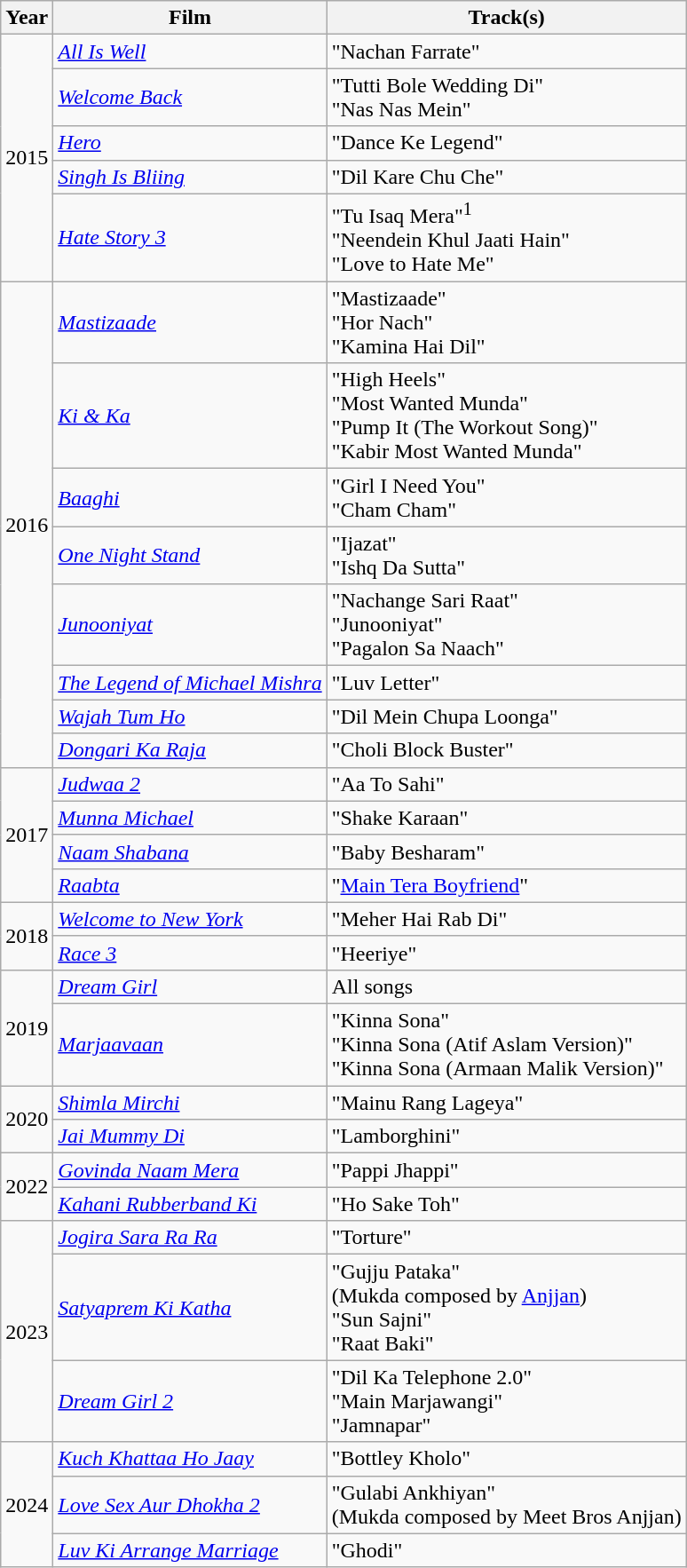<table class="wikitable sortable">
<tr>
<th>Year</th>
<th>Film</th>
<th>Track(s)</th>
</tr>
<tr>
<td rowspan="5">2015</td>
<td><em><a href='#'>All Is Well</a></em></td>
<td>"Nachan Farrate"</td>
</tr>
<tr>
<td><em><a href='#'>Welcome Back</a></em></td>
<td>"Tutti Bole Wedding Di"<br>"Nas Nas Mein"<br></td>
</tr>
<tr>
<td><em><a href='#'>Hero</a></em></td>
<td>"Dance Ke Legend"</td>
</tr>
<tr>
<td><em><a href='#'>Singh Is Bliing</a></em></td>
<td>"Dil Kare Chu Che"</td>
</tr>
<tr>
<td><em><a href='#'>Hate Story 3</a></em></td>
<td>"Tu Isaq Mera"<sup>1</sup><br>"Neendein Khul Jaati Hain"<br>"Love to Hate Me"</td>
</tr>
<tr>
<td rowspan="8">2016</td>
<td><em><a href='#'>Mastizaade</a></em></td>
<td>"Mastizaade"<br>"Hor Nach"<br>"Kamina Hai Dil"</td>
</tr>
<tr>
<td><em><a href='#'>Ki & Ka</a></em></td>
<td>"High Heels"<br>"Most Wanted Munda"<br>"Pump It (The Workout Song)"<br>"Kabir Most Wanted Munda"</td>
</tr>
<tr>
<td><em><a href='#'>Baaghi</a></em></td>
<td>"Girl I Need You"<br>"Cham Cham"</td>
</tr>
<tr>
<td><em><a href='#'>One Night Stand</a></em></td>
<td>"Ijazat"<br>"Ishq Da Sutta"</td>
</tr>
<tr>
<td><em><a href='#'>Junooniyat</a></em></td>
<td>"Nachange Sari Raat"<br>"Junooniyat"<br>"Pagalon Sa Naach"</td>
</tr>
<tr>
<td><em><a href='#'>The Legend of Michael Mishra</a></em></td>
<td>"Luv Letter"</td>
</tr>
<tr>
<td><em><a href='#'>Wajah Tum Ho</a></em></td>
<td>"Dil Mein Chupa Loonga"</td>
</tr>
<tr>
<td><em><a href='#'>Dongari Ka Raja</a></em></td>
<td>"Choli Block Buster"</td>
</tr>
<tr>
<td rowspan="4">2017</td>
<td><em><a href='#'>Judwaa 2</a></em></td>
<td>"Aa To Sahi"</td>
</tr>
<tr>
<td><em><a href='#'>Munna Michael</a></em></td>
<td>"Shake Karaan"</td>
</tr>
<tr>
<td><em><a href='#'>Naam Shabana</a></em></td>
<td>"Baby Besharam"</td>
</tr>
<tr>
<td><em><a href='#'>Raabta</a></em></td>
<td>"<a href='#'>Main Tera Boyfriend</a>"</td>
</tr>
<tr>
<td rowspan="2">2018</td>
<td><em><a href='#'>Welcome to New York</a></em></td>
<td>"Meher Hai Rab Di"</td>
</tr>
<tr>
<td><em><a href='#'>Race 3</a></em></td>
<td>"Heeriye"</td>
</tr>
<tr>
<td rowspan=2>2019</td>
<td><em><a href='#'>Dream Girl</a></em></td>
<td>All songs</td>
</tr>
<tr>
<td><em><a href='#'>Marjaavaan</a></em></td>
<td>"Kinna Sona"<br>"Kinna Sona (Atif Aslam Version)"<br>"Kinna Sona (Armaan Malik Version)"</td>
</tr>
<tr>
<td rowspan=2>2020</td>
<td><em><a href='#'>Shimla Mirchi</a></em></td>
<td>"Mainu Rang Lageya"</td>
</tr>
<tr>
<td><em><a href='#'>Jai Mummy Di</a></em></td>
<td>"Lamborghini"</td>
</tr>
<tr>
<td rowspan=2>2022</td>
<td><em><a href='#'>Govinda Naam Mera</a></em></td>
<td>"Pappi Jhappi"</td>
</tr>
<tr>
<td><em><a href='#'>Kahani Rubberband Ki</a></em></td>
<td>"Ho Sake Toh"</td>
</tr>
<tr>
<td rowspan=3>2023</td>
<td><em><a href='#'>Jogira Sara Ra Ra</a></em></td>
<td>"Torture"</td>
</tr>
<tr>
<td><em><a href='#'>Satyaprem Ki Katha</a></em></td>
<td>"Gujju Pataka"<br>(Mukda composed by <a href='#'>Anjjan</a>)<br>"Sun Sajni"<br>"Raat Baki"</td>
</tr>
<tr>
<td><em><a href='#'>Dream Girl 2</a></em></td>
<td>"Dil Ka Telephone 2.0"<br>"Main Marjawangi"<br>"Jamnapar"</td>
</tr>
<tr>
<td rowspan=3>2024</td>
<td><em><a href='#'>Kuch Khattaa Ho Jaay</a></em></td>
<td>"Bottley Kholo"</td>
</tr>
<tr>
<td><em><a href='#'>Love Sex Aur Dhokha 2</a></em></td>
<td>"Gulabi Ankhiyan"<br>(Mukda composed by Meet Bros Anjjan)</td>
</tr>
<tr>
<td><em><a href='#'>Luv Ki Arrange Marriage</a></em></td>
<td>"Ghodi"</td>
</tr>
</table>
